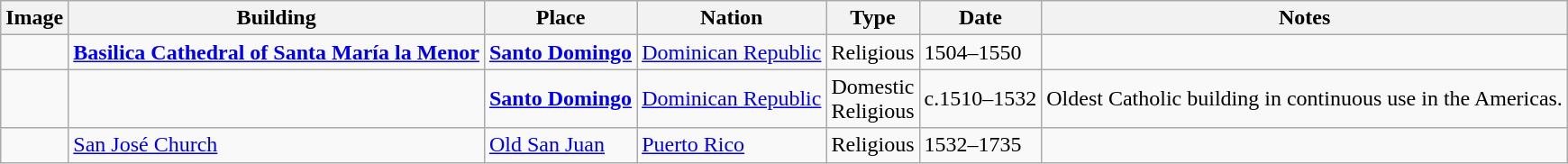<table class="wikitable mw-collapsible mw-collapsed">
<tr>
<th>Image</th>
<th>Building</th>
<th>Place</th>
<th>Nation</th>
<th>Type</th>
<th>Date</th>
<th>Notes</th>
</tr>
<tr>
<td></td>
<td><strong><a href='#'>Basilica Cathedral of Santa María la Menor</a></strong></td>
<td><strong><a href='#'>Santo Domingo</a></strong></td>
<td><a href='#'>Dominican Republic</a></td>
<td>Religious</td>
<td>1504–1550</td>
<td></td>
</tr>
<tr>
<td></td>
<td></td>
<td><strong><a href='#'>Santo Domingo</a></strong></td>
<td><a href='#'>Dominican Republic</a></td>
<td>Domestic<br>Religious</td>
<td>c.1510–1532</td>
<td>Oldest Catholic building in continuous use in the Americas.</td>
</tr>
<tr>
<td></td>
<td><a href='#'>San José Church</a></td>
<td><a href='#'>Old San Juan</a></td>
<td><a href='#'>Puerto Rico</a></td>
<td>Religious</td>
<td>1532–1735</td>
<td></td>
</tr>
</table>
